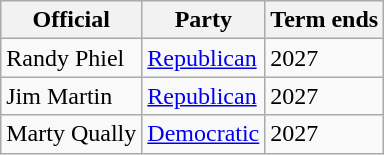<table class="sortable wikitable">
<tr>
<th>Official</th>
<th>Party</th>
<th>Term ends</th>
</tr>
<tr>
<td>Randy Phiel</td>
<td><a href='#'>Republican</a></td>
<td>2027</td>
</tr>
<tr>
<td>Jim Martin</td>
<td><a href='#'>Republican</a></td>
<td>2027</td>
</tr>
<tr>
<td>Marty Qually</td>
<td><a href='#'>Democratic</a></td>
<td>2027</td>
</tr>
</table>
